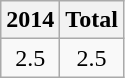<table class="wikitable" style="text-align:center">
<tr>
<th>2014</th>
<th>Total</th>
</tr>
<tr>
<td>2.5</td>
<td>2.5</td>
</tr>
</table>
